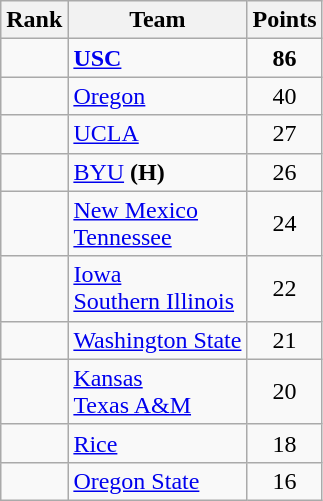<table class="wikitable sortable" style="text-align:center">
<tr>
<th>Rank</th>
<th>Team</th>
<th>Points</th>
</tr>
<tr>
<td></td>
<td align="left"><strong><a href='#'>USC</a></strong></td>
<td><strong>86</strong></td>
</tr>
<tr>
<td></td>
<td align="left"><a href='#'>Oregon</a></td>
<td>40</td>
</tr>
<tr>
<td></td>
<td align="left"><a href='#'>UCLA</a></td>
<td>27</td>
</tr>
<tr>
<td></td>
<td align="left"><a href='#'>BYU</a> <strong>(H)</strong></td>
<td>26</td>
</tr>
<tr>
<td></td>
<td align="left"><a href='#'>New Mexico</a><br><a href='#'>Tennessee</a></td>
<td>24</td>
</tr>
<tr>
<td></td>
<td align="left"><a href='#'>Iowa</a><br><a href='#'>Southern Illinois</a></td>
<td>22</td>
</tr>
<tr>
<td></td>
<td align="left"><a href='#'>Washington State</a></td>
<td>21</td>
</tr>
<tr>
<td></td>
<td align="left"><a href='#'>Kansas</a><br><a href='#'>Texas A&M</a></td>
<td>20</td>
</tr>
<tr>
<td></td>
<td align="left"><a href='#'>Rice</a></td>
<td>18</td>
</tr>
<tr>
<td></td>
<td align="left"><a href='#'>Oregon State</a></td>
<td>16</td>
</tr>
</table>
